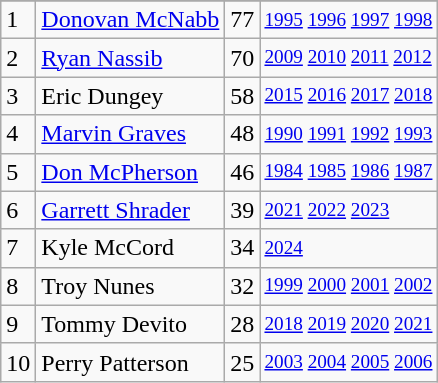<table class="wikitable">
<tr>
</tr>
<tr>
<td>1</td>
<td><a href='#'>Donovan McNabb</a></td>
<td>77</td>
<td style="font-size:80%;"><a href='#'>1995</a> <a href='#'>1996</a> <a href='#'>1997</a> <a href='#'>1998</a></td>
</tr>
<tr>
<td>2</td>
<td><a href='#'>Ryan Nassib</a></td>
<td>70</td>
<td style="font-size:80%;"><a href='#'>2009</a> <a href='#'>2010</a> <a href='#'>2011</a> <a href='#'>2012</a></td>
</tr>
<tr>
<td>3</td>
<td>Eric Dungey</td>
<td>58</td>
<td style="font-size:80%;"><a href='#'>2015</a> <a href='#'>2016</a> <a href='#'>2017</a> <a href='#'>2018</a></td>
</tr>
<tr>
<td>4</td>
<td><a href='#'>Marvin Graves</a></td>
<td>48</td>
<td style="font-size:80%;"><a href='#'>1990</a> <a href='#'>1991</a> <a href='#'>1992</a> <a href='#'>1993</a></td>
</tr>
<tr>
<td>5</td>
<td><a href='#'>Don McPherson</a></td>
<td>46</td>
<td style="font-size:80%;"><a href='#'>1984</a> <a href='#'>1985</a> <a href='#'>1986</a> <a href='#'>1987</a></td>
</tr>
<tr>
<td>6</td>
<td><a href='#'>Garrett Shrader</a></td>
<td>39</td>
<td style="font-size:80%;"><a href='#'>2021</a> <a href='#'>2022</a> <a href='#'>2023</a></td>
</tr>
<tr>
<td>7</td>
<td>Kyle McCord</td>
<td>34</td>
<td style="font-size:80%;"><a href='#'>2024</a></td>
</tr>
<tr>
<td>8</td>
<td>Troy Nunes</td>
<td>32</td>
<td style="font-size:80%;"><a href='#'>1999</a> <a href='#'>2000</a> <a href='#'>2001</a> <a href='#'>2002</a></td>
</tr>
<tr>
<td>9</td>
<td>Tommy Devito</td>
<td>28</td>
<td style="font-size:80%;"><a href='#'>2018</a> <a href='#'>2019</a> <a href='#'>2020</a> <a href='#'>2021</a></td>
</tr>
<tr>
<td>10</td>
<td>Perry Patterson</td>
<td>25</td>
<td style="font-size:80%;"><a href='#'>2003</a> <a href='#'>2004</a> <a href='#'>2005</a> <a href='#'>2006</a></td>
</tr>
</table>
